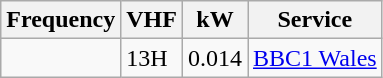<table class="wikitable sortable">
<tr>
<th>Frequency</th>
<th>VHF</th>
<th>kW</th>
<th>Service</th>
</tr>
<tr>
<td></td>
<td>13H</td>
<td>0.014</td>
<td><a href='#'>BBC1 Wales</a></td>
</tr>
</table>
